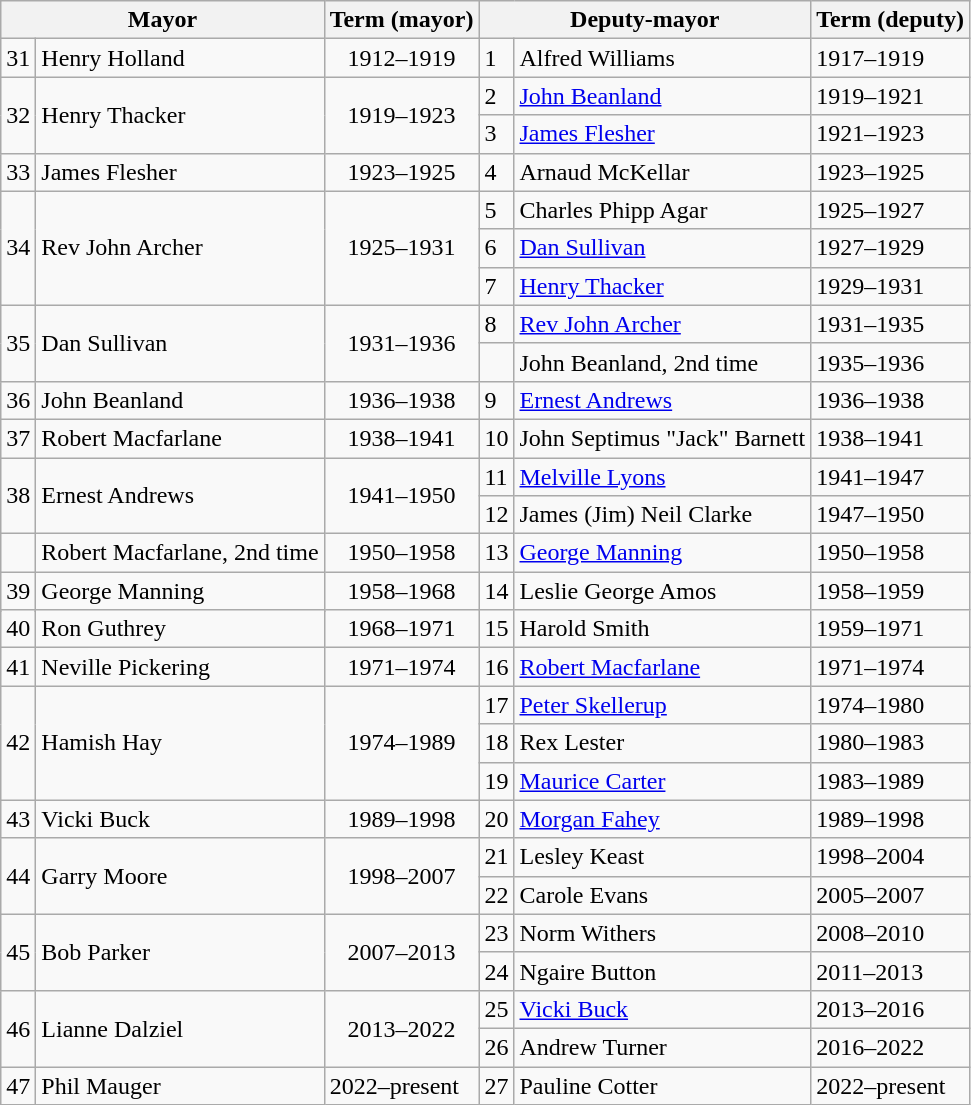<table class="wikitable">
<tr>
<th colspan=2><span>Mayor</span></th>
<th><span>Term (mayor)</span></th>
<th colspan=2>Deputy-mayor</th>
<th>Term (deputy)</th>
</tr>
<tr>
<td><span>31</span></td>
<td><span>Henry Holland</span></td>
<td align=center><span>1912–1919</span></td>
<td>1</td>
<td>Alfred Williams</td>
<td>1917–1919</td>
</tr>
<tr>
<td rowspan=2><span>32</span></td>
<td rowspan=2><span>Henry Thacker</span></td>
<td rowspan=2 align=center><span>1919–1923</span></td>
<td>2</td>
<td><a href='#'>John Beanland</a></td>
<td>1919–1921</td>
</tr>
<tr>
<td>3</td>
<td><a href='#'>James Flesher</a></td>
<td>1921–1923</td>
</tr>
<tr>
<td><span>33</span></td>
<td><span>James Flesher</span></td>
<td align=center><span>1923–1925</span></td>
<td>4</td>
<td>Arnaud McKellar</td>
<td>1923–1925</td>
</tr>
<tr>
<td rowspan=3><span>34</span></td>
<td rowspan=3><span>Rev John Archer</span></td>
<td rowspan=3 align=center><span>1925–1931</span></td>
<td>5</td>
<td>Charles Phipp Agar</td>
<td>1925–1927</td>
</tr>
<tr>
<td>6</td>
<td><a href='#'>Dan Sullivan</a></td>
<td>1927–1929</td>
</tr>
<tr>
<td>7</td>
<td><a href='#'>Henry Thacker</a></td>
<td>1929–1931</td>
</tr>
<tr>
<td rowspan=2><span>35</span></td>
<td rowspan=2><span>Dan Sullivan</span></td>
<td rowspan=2 align=center><span>1931–1936</span></td>
<td>8</td>
<td><a href='#'>Rev John Archer</a></td>
<td>1931–1935</td>
</tr>
<tr>
<td></td>
<td>John Beanland, 2nd time</td>
<td>1935–1936</td>
</tr>
<tr>
<td><span>36</span></td>
<td><span>John Beanland</span></td>
<td align=center><span>1936–1938</span></td>
<td>9</td>
<td><a href='#'>Ernest Andrews</a></td>
<td>1936–1938</td>
</tr>
<tr>
<td><span>37</span></td>
<td><span>Robert Macfarlane</span></td>
<td align=center><span>1938–1941</span></td>
<td>10</td>
<td>John Septimus "Jack" Barnett</td>
<td>1938–1941</td>
</tr>
<tr>
<td rowspan=2><span>38</span></td>
<td rowspan=2><span>Ernest Andrews</span></td>
<td rowspan=2 align=center><span>1941–1950</span></td>
<td>11</td>
<td><a href='#'>Melville Lyons</a></td>
<td>1941–1947</td>
</tr>
<tr>
<td>12</td>
<td>James (Jim) Neil Clarke</td>
<td>1947–1950</td>
</tr>
<tr>
<td></td>
<td><span>Robert Macfarlane, 2nd time</span></td>
<td align=center><span>1950–1958</span></td>
<td>13</td>
<td><a href='#'>George Manning</a></td>
<td>1950–1958</td>
</tr>
<tr>
<td rowspan=2><span>39</span></td>
<td rowspan=2><span>George Manning</span></td>
<td rowspan=2 align=center><span>1958–1968</span></td>
<td>14</td>
<td>Leslie George Amos</td>
<td>1958–1959</td>
</tr>
<tr>
<td rowspan=2>15</td>
<td rowspan=2>Harold Smith</td>
<td rowspan=2>1959–1971</td>
</tr>
<tr>
<td><span>40</span></td>
<td><span>Ron Guthrey</span></td>
<td align=center><span>1968–1971</span></td>
</tr>
<tr>
<td><span>41</span></td>
<td><span>Neville Pickering</span></td>
<td align=center><span>1971–1974</span></td>
<td>16</td>
<td><a href='#'>Robert Macfarlane</a></td>
<td>1971–1974</td>
</tr>
<tr>
<td rowspan=3><span>42</span></td>
<td rowspan=3><span>Hamish Hay</span></td>
<td rowspan=3 align=center><span>1974–1989</span></td>
<td>17</td>
<td><a href='#'>Peter Skellerup</a></td>
<td>1974–1980</td>
</tr>
<tr>
<td>18</td>
<td>Rex Lester</td>
<td>1980–1983</td>
</tr>
<tr>
<td>19</td>
<td><a href='#'>Maurice Carter</a></td>
<td>1983–1989</td>
</tr>
<tr>
<td><span>43</span></td>
<td><span>Vicki Buck</span></td>
<td align=center><span>1989–1998</span></td>
<td>20</td>
<td><a href='#'>Morgan Fahey</a></td>
<td>1989–1998</td>
</tr>
<tr>
<td rowspan=2><span>44</span></td>
<td rowspan=2><span>Garry Moore</span></td>
<td rowspan=2 align=center><span>1998–2007</span></td>
<td>21</td>
<td>Lesley Keast</td>
<td>1998–2004</td>
</tr>
<tr>
<td>22</td>
<td>Carole Evans</td>
<td>2005–2007</td>
</tr>
<tr>
<td rowspan=2><span>45</span></td>
<td rowspan=2><span>Bob Parker</span></td>
<td rowspan=2 align=center><span>2007–2013</span></td>
<td>23</td>
<td>Norm Withers</td>
<td>2008–2010</td>
</tr>
<tr>
<td>24</td>
<td>Ngaire Button</td>
<td>2011–2013</td>
</tr>
<tr>
<td rowspan=2><span>46</span></td>
<td rowspan=2><span>Lianne Dalziel</span></td>
<td rowspan=2 align=center><span>2013–2022</span></td>
<td>25</td>
<td><a href='#'>Vicki Buck</a></td>
<td>2013–2016</td>
</tr>
<tr>
<td>26</td>
<td>Andrew Turner</td>
<td>2016–2022</td>
</tr>
<tr>
<td><span>47</span></td>
<td><span>Phil Mauger</span></td>
<td><span>2022–present</span></td>
<td>27</td>
<td>Pauline Cotter</td>
<td>2022–present</td>
</tr>
</table>
